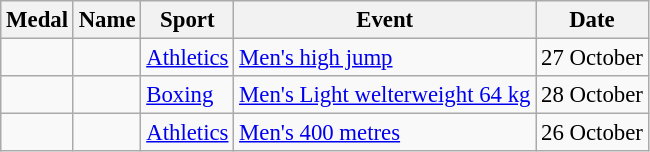<table class="wikitable sortable" border="1" style="font-size:95%">
<tr>
<th>Medal</th>
<th>Name</th>
<th>Sport</th>
<th>Event</th>
<th>Date</th>
</tr>
<tr>
<td></td>
<td></td>
<td><a href='#'>Athletics</a></td>
<td><a href='#'>Men's high jump</a></td>
<td>27 October</td>
</tr>
<tr>
<td></td>
<td></td>
<td><a href='#'>Boxing</a></td>
<td><a href='#'>Men's Light welterweight 64 kg</a></td>
<td>28 October</td>
</tr>
<tr>
<td></td>
<td></td>
<td><a href='#'>Athletics</a></td>
<td><a href='#'>Men's 400 metres</a></td>
<td>26 October</td>
</tr>
</table>
